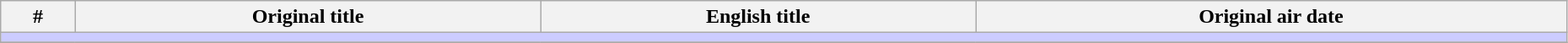<table class="wikitable" width="98%">
<tr>
<th>#</th>
<th>Original title</th>
<th>English  title</th>
<th>Original air date</th>
</tr>
<tr>
<td colspan="150" bgcolor="#CCF"></td>
</tr>
<tr>
</tr>
</table>
